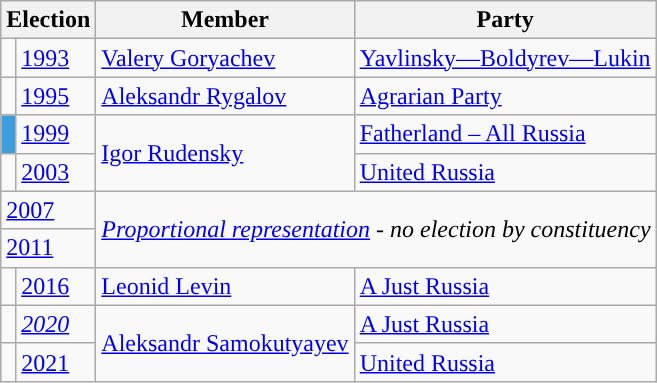<table class="wikitable">
<tr>
<th colspan="2">Election</th>
<th>Member</th>
<th>Party</th>
</tr>
<tr>
<td style="background-color:"></td>
<td><a href='#'>1993</a></td>
<td><a href='#'>Valery Goryachev</a></td>
<td><a href='#'>Yavlinsky—Boldyrev—Lukin</a></td>
</tr>
<tr>
<td style="background-color:"></td>
<td><a href='#'>1995</a></td>
<td><a href='#'>Aleksandr Rygalov</a></td>
<td><a href='#'>Agrarian Party</a></td>
</tr>
<tr>
<td style="background-color:#3B9EDF"></td>
<td><a href='#'>1999</a></td>
<td rowspan=2><a href='#'>Igor Rudensky</a></td>
<td><a href='#'>Fatherland – All Russia</a></td>
</tr>
<tr>
<td style="background-color:"></td>
<td><a href='#'>2003</a></td>
<td><a href='#'>United Russia</a></td>
</tr>
<tr>
<td colspan=2><a href='#'>2007</a></td>
<td colspan=2 rowspan=2><em><a href='#'>Proportional representation</a> - no election by constituency</em></td>
</tr>
<tr>
<td colspan=2><a href='#'>2011</a></td>
</tr>
<tr>
<td style="background-color: "></td>
<td><a href='#'>2016</a></td>
<td><a href='#'>Leonid Levin</a></td>
<td><a href='#'>A Just Russia</a></td>
</tr>
<tr>
<td style="background-color: "></td>
<td><em><a href='#'>2020</a></em></td>
<td rowspan=2><a href='#'>Aleksandr Samokutyayev</a></td>
<td><a href='#'>A Just Russia</a></td>
</tr>
<tr>
<td style="background-color: "></td>
<td><a href='#'>2021</a></td>
<td><a href='#'>United Russia</a></td>
</tr>
</table>
